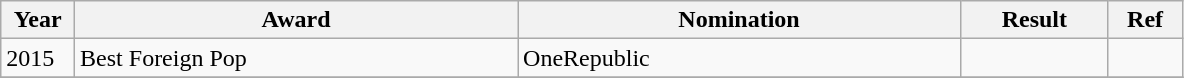<table class="wikitable" style="max-width:75%;">
<tr>
<th width=5%>Year</th>
<th style="width:30%;">Award</th>
<th style="width:30%;">Nomination</th>
<th style="width:10%;">Result</th>
<th style="width:5%;">Ref</th>
</tr>
<tr>
<td>2015</td>
<td>Best Foreign Pop</td>
<td>OneRepublic</td>
<td></td>
<td></td>
</tr>
<tr>
</tr>
</table>
